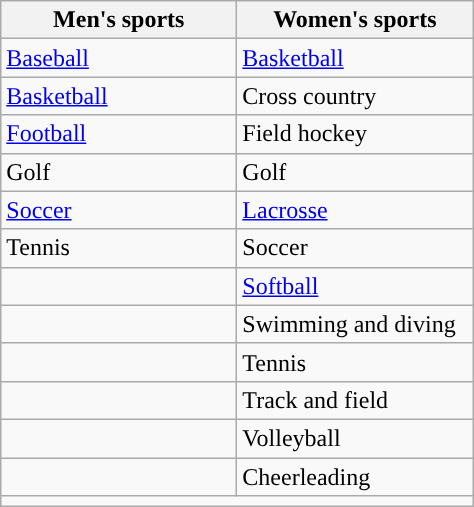<table class="wikitable" style= "">
<tr>
<th width=150px>Men's sports</th>
<th width=150px>Women's sports</th>
</tr>
<tr>
<td><a href='#'>Baseball</a></td>
<td><a href='#'>Basketball</a></td>
</tr>
<tr>
<td><a href='#'>Basketball</a></td>
<td>Cross country</td>
</tr>
<tr>
<td><a href='#'>Football</a></td>
<td>Field hockey</td>
</tr>
<tr>
<td>Golf</td>
<td>Golf</td>
</tr>
<tr>
<td><a href='#'>Soccer</a></td>
<td><a href='#'>Lacrosse</a></td>
</tr>
<tr>
<td>Tennis</td>
<td>Soccer</td>
</tr>
<tr>
<td></td>
<td><a href='#'>Softball</a></td>
</tr>
<tr>
<td></td>
<td>Swimming and diving</td>
</tr>
<tr>
<td></td>
<td>Tennis</td>
</tr>
<tr>
<td></td>
<td>Track and field</td>
</tr>
<tr>
<td></td>
<td>Volleyball</td>
</tr>
<tr>
<td></td>
<td>Cheerleading</td>
</tr>
<tr>
<td colspan="2"></td>
</tr>
</table>
